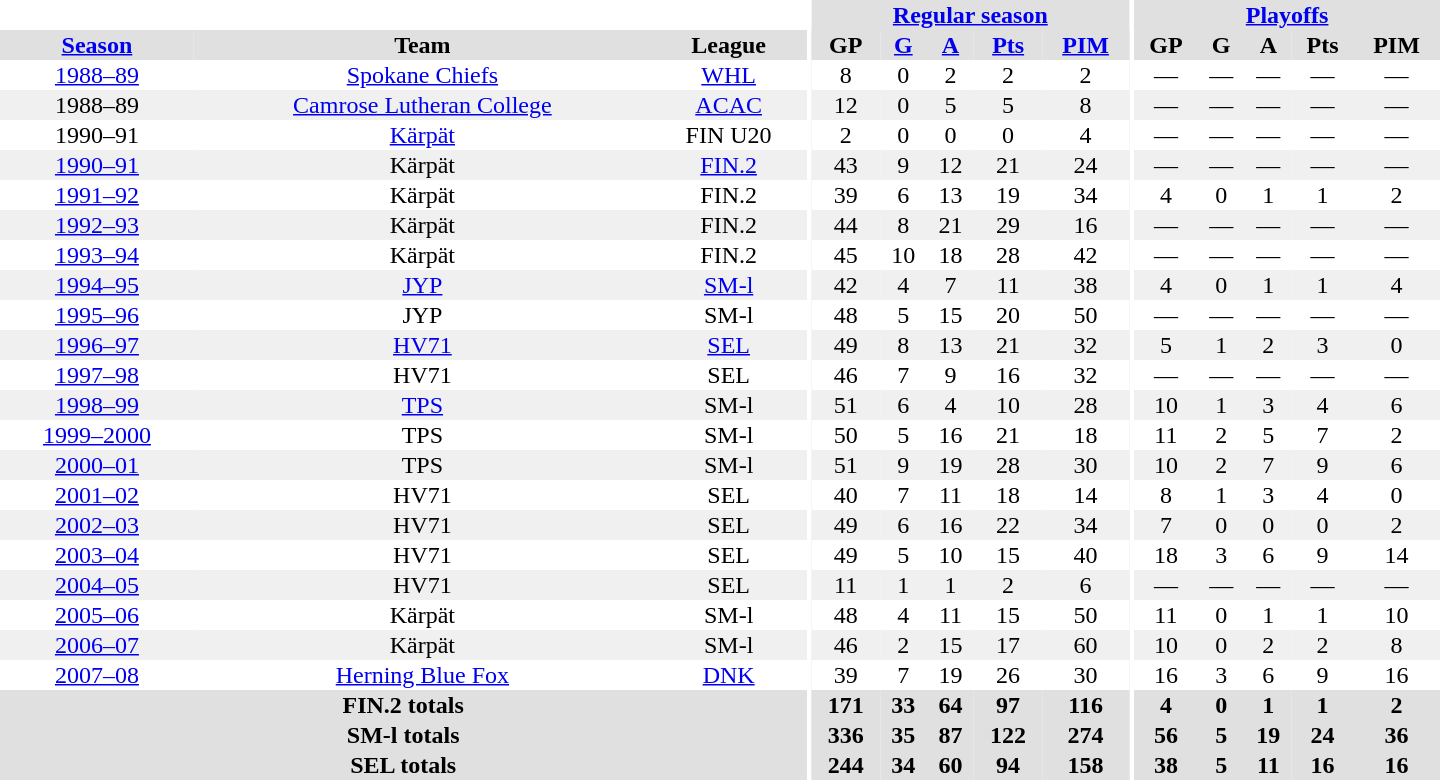<table border="0" cellpadding="1" cellspacing="0" style="text-align:center; width:60em">
<tr bgcolor="#e0e0e0">
<th colspan="3" bgcolor="#ffffff"></th>
<th rowspan="99" bgcolor="#ffffff"></th>
<th colspan="5"><a href='#'>Regular season</a></th>
<th rowspan="99" bgcolor="#ffffff"></th>
<th colspan="5"><a href='#'>Playoffs</a></th>
</tr>
<tr bgcolor="#e0e0e0">
<th><a href='#'>Season</a></th>
<th>Team</th>
<th>League</th>
<th>GP</th>
<th><a href='#'>G</a></th>
<th><a href='#'>A</a></th>
<th><a href='#'>Pts</a></th>
<th><a href='#'>PIM</a></th>
<th>GP</th>
<th>G</th>
<th>A</th>
<th>Pts</th>
<th>PIM</th>
</tr>
<tr>
<td><a href='#'>1988–89</a></td>
<td><a href='#'>Spokane Chiefs</a></td>
<td><a href='#'>WHL</a></td>
<td>8</td>
<td>0</td>
<td>2</td>
<td>2</td>
<td>2</td>
<td>—</td>
<td>—</td>
<td>—</td>
<td>—</td>
<td>—</td>
</tr>
<tr bgcolor="#f0f0f0">
<td>1988–89</td>
<td><a href='#'>Camrose Lutheran College</a></td>
<td><a href='#'>ACAC</a></td>
<td>12</td>
<td>0</td>
<td>5</td>
<td>5</td>
<td>8</td>
<td>—</td>
<td>—</td>
<td>—</td>
<td>—</td>
<td>—</td>
</tr>
<tr>
<td>1990–91</td>
<td><a href='#'>Kärpät</a></td>
<td>FIN U20</td>
<td>2</td>
<td>0</td>
<td>0</td>
<td>0</td>
<td>4</td>
<td>—</td>
<td>—</td>
<td>—</td>
<td>—</td>
<td>—</td>
</tr>
<tr bgcolor="#f0f0f0">
<td><a href='#'>1990–91</a></td>
<td>Kärpät</td>
<td><a href='#'>FIN.2</a></td>
<td>43</td>
<td>9</td>
<td>12</td>
<td>21</td>
<td>24</td>
<td>—</td>
<td>—</td>
<td>—</td>
<td>—</td>
<td>—</td>
</tr>
<tr>
<td><a href='#'>1991–92</a></td>
<td>Kärpät</td>
<td>FIN.2</td>
<td>39</td>
<td>6</td>
<td>13</td>
<td>19</td>
<td>34</td>
<td>4</td>
<td>0</td>
<td>1</td>
<td>1</td>
<td>2</td>
</tr>
<tr bgcolor="#f0f0f0">
<td><a href='#'>1992–93</a></td>
<td>Kärpät</td>
<td>FIN.2</td>
<td>44</td>
<td>8</td>
<td>21</td>
<td>29</td>
<td>16</td>
<td>—</td>
<td>—</td>
<td>—</td>
<td>—</td>
<td>—</td>
</tr>
<tr>
<td><a href='#'>1993–94</a></td>
<td>Kärpät</td>
<td>FIN.2</td>
<td>45</td>
<td>10</td>
<td>18</td>
<td>28</td>
<td>42</td>
<td>—</td>
<td>—</td>
<td>—</td>
<td>—</td>
<td>—</td>
</tr>
<tr bgcolor="#f0f0f0">
<td><a href='#'>1994–95</a></td>
<td><a href='#'>JYP</a></td>
<td><a href='#'>SM-l</a></td>
<td>42</td>
<td>4</td>
<td>7</td>
<td>11</td>
<td>38</td>
<td>4</td>
<td>0</td>
<td>1</td>
<td>1</td>
<td>4</td>
</tr>
<tr>
<td><a href='#'>1995–96</a></td>
<td>JYP</td>
<td>SM-l</td>
<td>48</td>
<td>5</td>
<td>15</td>
<td>20</td>
<td>50</td>
<td>—</td>
<td>—</td>
<td>—</td>
<td>—</td>
<td>—</td>
</tr>
<tr bgcolor="#f0f0f0">
<td><a href='#'>1996–97</a></td>
<td><a href='#'>HV71</a></td>
<td><a href='#'>SEL</a></td>
<td>49</td>
<td>8</td>
<td>13</td>
<td>21</td>
<td>32</td>
<td>5</td>
<td>1</td>
<td>2</td>
<td>3</td>
<td>0</td>
</tr>
<tr>
<td><a href='#'>1997–98</a></td>
<td>HV71</td>
<td>SEL</td>
<td>46</td>
<td>7</td>
<td>9</td>
<td>16</td>
<td>32</td>
<td>—</td>
<td>—</td>
<td>—</td>
<td>—</td>
<td>—</td>
</tr>
<tr bgcolor="#f0f0f0">
<td><a href='#'>1998–99</a></td>
<td><a href='#'>TPS</a></td>
<td>SM-l</td>
<td>51</td>
<td>6</td>
<td>4</td>
<td>10</td>
<td>28</td>
<td>10</td>
<td>1</td>
<td>3</td>
<td>4</td>
<td>6</td>
</tr>
<tr>
<td><a href='#'>1999–2000</a></td>
<td>TPS</td>
<td>SM-l</td>
<td>50</td>
<td>5</td>
<td>16</td>
<td>21</td>
<td>18</td>
<td>11</td>
<td>2</td>
<td>5</td>
<td>7</td>
<td>2</td>
</tr>
<tr bgcolor="#f0f0f0">
<td><a href='#'>2000–01</a></td>
<td>TPS</td>
<td>SM-l</td>
<td>51</td>
<td>9</td>
<td>19</td>
<td>28</td>
<td>30</td>
<td>10</td>
<td>2</td>
<td>7</td>
<td>9</td>
<td>6</td>
</tr>
<tr>
<td><a href='#'>2001–02</a></td>
<td>HV71</td>
<td>SEL</td>
<td>40</td>
<td>7</td>
<td>11</td>
<td>18</td>
<td>14</td>
<td>8</td>
<td>1</td>
<td>3</td>
<td>4</td>
<td>0</td>
</tr>
<tr bgcolor="#f0f0f0">
<td><a href='#'>2002–03</a></td>
<td>HV71</td>
<td>SEL</td>
<td>49</td>
<td>6</td>
<td>16</td>
<td>22</td>
<td>34</td>
<td>7</td>
<td>0</td>
<td>0</td>
<td>0</td>
<td>2</td>
</tr>
<tr>
<td><a href='#'>2003–04</a></td>
<td>HV71</td>
<td>SEL</td>
<td>49</td>
<td>5</td>
<td>10</td>
<td>15</td>
<td>40</td>
<td>18</td>
<td>3</td>
<td>6</td>
<td>9</td>
<td>14</td>
</tr>
<tr bgcolor="#f0f0f0">
<td><a href='#'>2004–05</a></td>
<td>HV71</td>
<td>SEL</td>
<td>11</td>
<td>1</td>
<td>1</td>
<td>2</td>
<td>6</td>
<td>—</td>
<td>—</td>
<td>—</td>
<td>—</td>
<td>—</td>
</tr>
<tr>
<td><a href='#'>2005–06</a></td>
<td>Kärpät</td>
<td>SM-l</td>
<td>48</td>
<td>4</td>
<td>11</td>
<td>15</td>
<td>50</td>
<td>11</td>
<td>0</td>
<td>1</td>
<td>1</td>
<td>10</td>
</tr>
<tr bgcolor="#f0f0f0">
<td><a href='#'>2006–07</a></td>
<td>Kärpät</td>
<td>SM-l</td>
<td>46</td>
<td>2</td>
<td>15</td>
<td>17</td>
<td>60</td>
<td>10</td>
<td>0</td>
<td>2</td>
<td>2</td>
<td>8</td>
</tr>
<tr>
<td><a href='#'>2007–08</a></td>
<td><a href='#'>Herning Blue Fox</a></td>
<td><a href='#'>DNK</a></td>
<td>39</td>
<td>7</td>
<td>19</td>
<td>26</td>
<td>30</td>
<td>16</td>
<td>3</td>
<td>6</td>
<td>9</td>
<td>16</td>
</tr>
<tr bgcolor="#e0e0e0">
<th colspan="3">FIN.2 totals</th>
<th>171</th>
<th>33</th>
<th>64</th>
<th>97</th>
<th>116</th>
<th>4</th>
<th>0</th>
<th>1</th>
<th>1</th>
<th>2</th>
</tr>
<tr bgcolor="#e0e0e0">
<th colspan="3">SM-l totals</th>
<th>336</th>
<th>35</th>
<th>87</th>
<th>122</th>
<th>274</th>
<th>56</th>
<th>5</th>
<th>19</th>
<th>24</th>
<th>36</th>
</tr>
<tr bgcolor="#e0e0e0">
<th colspan="3">SEL totals</th>
<th>244</th>
<th>34</th>
<th>60</th>
<th>94</th>
<th>158</th>
<th>38</th>
<th>5</th>
<th>11</th>
<th>16</th>
<th>16</th>
</tr>
</table>
